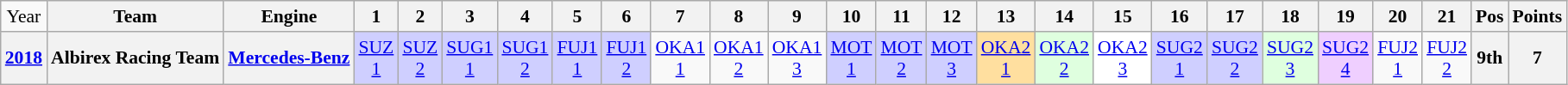<table class="wikitable" style="text-align:center; font-size:90%">
<tr>
<td>Year</td>
<th>Team</th>
<th>Engine</th>
<th>1</th>
<th>2</th>
<th>3</th>
<th>4</th>
<th>5</th>
<th>6</th>
<th>7</th>
<th>8</th>
<th>9</th>
<th>10</th>
<th>11</th>
<th>12</th>
<th>13</th>
<th>14</th>
<th>15</th>
<th>16</th>
<th>17</th>
<th>18</th>
<th>19</th>
<th>20</th>
<th>21</th>
<th>Pos</th>
<th>Points</th>
</tr>
<tr>
<th><a href='#'>2018</a></th>
<th>Albirex Racing Team</th>
<th nowrap><a href='#'>Mercedes-Benz</a></th>
<td style="background:#cfcfff;"><a href='#'>SUZ<br>1</a><br></td>
<td style="background:#cfcfff;"><a href='#'>SUZ<br>2</a><br></td>
<td style="background:#cfcfff;"><a href='#'>SUG1<br>1</a><br></td>
<td style="background:#cfcfff;"><a href='#'>SUG1<br>2</a><br></td>
<td style="background:#cfcfff;"><a href='#'>FUJ1<br>1</a><br></td>
<td style="background:#cfcfff;"><a href='#'>FUJ1<br>2</a><br></td>
<td style="background:#;"><a href='#'>OKA1<br>1</a></td>
<td style="background:#;"><a href='#'>OKA1<br>2</a></td>
<td style="background:#;"><a href='#'>OKA1<br>3</a></td>
<td style="background:#cfcfff;"><a href='#'>MOT<br>1</a><br></td>
<td style="background:#cfcfff;"><a href='#'>MOT<br>2</a><br></td>
<td style="background:#cfcfff;"><a href='#'>MOT<br>3</a><br></td>
<td style="background:#ffdf9f;"><a href='#'>OKA2<br>1</a><br></td>
<td style="background:#dfffdf;"><a href='#'>OKA2<br>2</a><br></td>
<td style="background:#ffffff;"><a href='#'>OKA2<br>3</a><br></td>
<td style="background:#cfcfff;"><a href='#'>SUG2<br>1</a><br></td>
<td style="background:#cfcfff;"><a href='#'>SUG2<br>2</a><br></td>
<td style="background:#dfffdf;"><a href='#'>SUG2<br>3</a><br></td>
<td style="background:#efcfff;"><a href='#'>SUG2<br>4</a><br></td>
<td style="background:#;"><a href='#'>FUJ2<br>1</a></td>
<td style="background:#;"><a href='#'>FUJ2<br>2</a></td>
<th>9th</th>
<th>7</th>
</tr>
</table>
